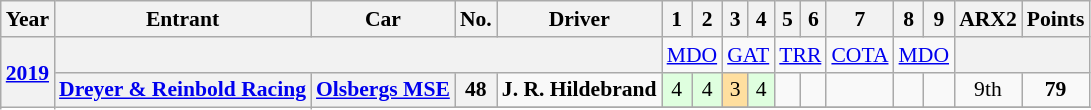<table class="wikitable" border="1" style="text-align:center; font-size:90%;">
<tr valign="top">
<th>Year</th>
<th>Entrant</th>
<th>Car</th>
<th>No.</th>
<th>Driver</th>
<th>1</th>
<th>2</th>
<th>3</th>
<th>4</th>
<th>5</th>
<th>6</th>
<th>7</th>
<th>8</th>
<th>9</th>
<th>ARX2</th>
<th>Points</th>
</tr>
<tr>
<th rowspan=9><a href='#'>2019</a></th>
<th colspan=4></th>
<td colspan=2><a href='#'>MDO</a></td>
<td colspan=2><a href='#'>GAT</a></td>
<td colspan=2><a href='#'>TRR</a></td>
<td><a href='#'>COTA</a></td>
<td colspan=2><a href='#'>MDO</a></td>
<th colspan=12></th>
</tr>
<tr>
<th rowspan=6><a href='#'>Dreyer & Reinbold Racing</a></th>
<th rowspan=6><a href='#'>Olsbergs MSE</a></th>
<th>48</th>
<td align="left"> <strong>J. R. Hildebrand</strong></td>
<td style="background:#DFFFDF;">4</td>
<td style="background:#DFFFDF;">4</td>
<td style="background:#FFDF9F;">3</td>
<td style="background:#DFFFDF;">4</td>
<td></td>
<td></td>
<td></td>
<td></td>
<td></td>
<td>9th</td>
<td><strong>79</strong></td>
</tr>
<tr>
</tr>
</table>
